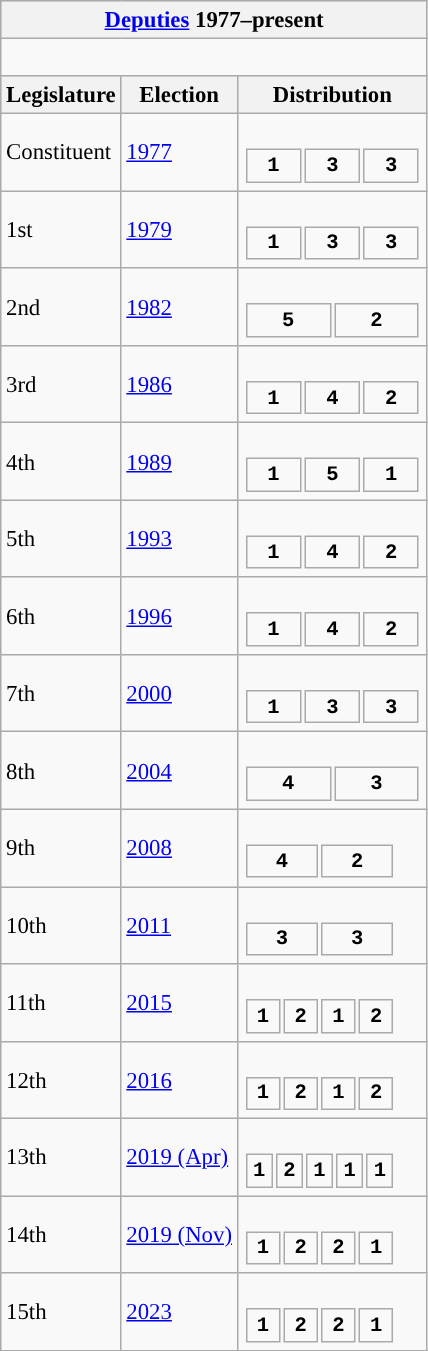<table class="wikitable" style="font-size:95%;">
<tr bgcolor="#CCCCCC">
<th colspan="3"><a href='#'>Deputies</a> 1977–present</th>
</tr>
<tr>
<td colspan="3"><br>















</td>
</tr>
<tr bgcolor="#CCCCCC">
<th>Legislature</th>
<th>Election</th>
<th>Distribution</th>
</tr>
<tr>
<td>Constituent</td>
<td><a href='#'>1977</a></td>
<td><br><table style="width:8.75em; font-size:90%; text-align:center; font-family:Courier New;">
<tr style="font-weight:bold">
<td style="background:">1</td>
<td style="background:">3</td>
<td style="background:">3</td>
</tr>
</table>
</td>
</tr>
<tr>
<td>1st</td>
<td><a href='#'>1979</a></td>
<td><br><table style="width:8.75em; font-size:90%; text-align:center; font-family:Courier New;">
<tr style="font-weight:bold">
<td style="background:">1</td>
<td style="background:">3</td>
<td style="background:">3</td>
</tr>
</table>
</td>
</tr>
<tr>
<td>2nd</td>
<td><a href='#'>1982</a></td>
<td><br><table style="width:8.75em; font-size:90%; text-align:center; font-family:Courier New;">
<tr style="font-weight:bold">
<td style="background:">5</td>
<td style="background:">2</td>
</tr>
</table>
</td>
</tr>
<tr>
<td>3rd</td>
<td><a href='#'>1986</a></td>
<td><br><table style="width:8.75em; font-size:90%; text-align:center; font-family:Courier New;">
<tr style="font-weight:bold">
<td style="background:">1</td>
<td style="background:">4</td>
<td style="background:">2</td>
</tr>
</table>
</td>
</tr>
<tr>
<td>4th</td>
<td><a href='#'>1989</a></td>
<td><br><table style="width:8.75em; font-size:90%; text-align:center; font-family:Courier New;">
<tr style="font-weight:bold">
<td style="background:">1</td>
<td style="background:">5</td>
<td style="background:">1</td>
</tr>
</table>
</td>
</tr>
<tr>
<td>5th</td>
<td><a href='#'>1993</a></td>
<td><br><table style="width:8.75em; font-size:90%; text-align:center; font-family:Courier New;">
<tr style="font-weight:bold">
<td style="background:">1</td>
<td style="background:">4</td>
<td style="background:">2</td>
</tr>
</table>
</td>
</tr>
<tr>
<td>6th</td>
<td><a href='#'>1996</a></td>
<td><br><table style="width:8.75em; font-size:90%; text-align:center; font-family:Courier New;">
<tr style="font-weight:bold">
<td style="background:">1</td>
<td style="background:">4</td>
<td style="background:">2</td>
</tr>
</table>
</td>
</tr>
<tr>
<td>7th</td>
<td><a href='#'>2000</a></td>
<td><br><table style="width:8.75em; font-size:90%; text-align:center; font-family:Courier New;">
<tr style="font-weight:bold">
<td style="background:">1</td>
<td style="background:">3</td>
<td style="background:">3</td>
</tr>
</table>
</td>
</tr>
<tr>
<td>8th</td>
<td><a href='#'>2004</a></td>
<td><br><table style="width:8.75em; font-size:90%; text-align:center; font-family:Courier New;">
<tr style="font-weight:bold">
<td style="background:">4</td>
<td style="background:">3</td>
</tr>
</table>
</td>
</tr>
<tr>
<td>9th</td>
<td><a href='#'>2008</a></td>
<td><br><table style="width:7.5em; font-size:90%; text-align:center; font-family:Courier New;">
<tr style="font-weight:bold">
<td style="background:">4</td>
<td style="background:">2</td>
</tr>
</table>
</td>
</tr>
<tr>
<td>10th</td>
<td><a href='#'>2011</a></td>
<td><br><table style="width:7.5em; font-size:90%; text-align:center; font-family:Courier New;">
<tr style="font-weight:bold">
<td style="background:">3</td>
<td style="background:">3</td>
</tr>
</table>
</td>
</tr>
<tr>
<td>11th</td>
<td><a href='#'>2015</a></td>
<td><br><table style="width:7.5em; font-size:90%; text-align:center; font-family:Courier New;">
<tr style="font-weight:bold">
<td style="background:">1</td>
<td style="background:">2</td>
<td style="background:">1</td>
<td style="background:">2</td>
</tr>
</table>
</td>
</tr>
<tr>
<td>12th</td>
<td><a href='#'>2016</a></td>
<td><br><table style="width:7.5em; font-size:90%; text-align:center; font-family:Courier New;">
<tr style="font-weight:bold">
<td style="background:">1</td>
<td style="background:">2</td>
<td style="background:">1</td>
<td style="background:">2</td>
</tr>
</table>
</td>
</tr>
<tr>
<td>13th</td>
<td><a href='#'>2019 (Apr)</a></td>
<td><br><table style="width:7.5em; font-size:90%; text-align:center; font-family:Courier New;">
<tr style="font-weight:bold">
<td style="background:">1</td>
<td style="background:">2</td>
<td style="background:">1</td>
<td style="background:">1</td>
<td style="background:">1</td>
</tr>
</table>
</td>
</tr>
<tr>
<td>14th</td>
<td><a href='#'>2019 (Nov)</a></td>
<td><br><table style="width:7.5em; font-size:90%; text-align:center; font-family:Courier New;">
<tr style="font-weight:bold">
<td style="background:">1</td>
<td style="background:">2</td>
<td style="background:">2</td>
<td style="background:">1</td>
</tr>
</table>
</td>
</tr>
<tr>
<td>15th</td>
<td><a href='#'>2023</a></td>
<td><br><table style="width:7.5em; font-size:90%; text-align:center; font-family:Courier New;">
<tr style="font-weight:bold">
<td style="background:">1</td>
<td style="background:">2</td>
<td style="background:">2</td>
<td style="background:">1</td>
</tr>
</table>
</td>
</tr>
</table>
